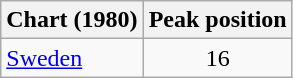<table class="wikitable">
<tr>
<th align="left">Chart (1980)</th>
<th align="center">Peak position</th>
</tr>
<tr>
<td align="left"><a href='#'>Sweden</a></td>
<td align="center">16</td>
</tr>
</table>
